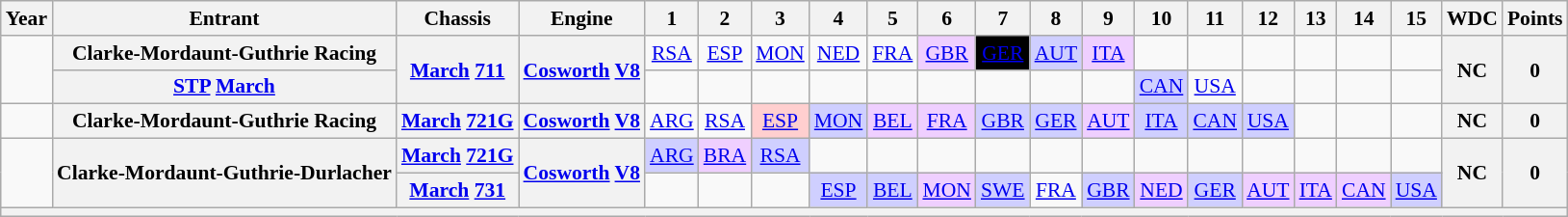<table class="wikitable" style="text-align:center; font-size:90%">
<tr>
<th>Year</th>
<th>Entrant</th>
<th>Chassis</th>
<th>Engine</th>
<th>1</th>
<th>2</th>
<th>3</th>
<th>4</th>
<th>5</th>
<th>6</th>
<th>7</th>
<th>8</th>
<th>9</th>
<th>10</th>
<th>11</th>
<th>12</th>
<th>13</th>
<th>14</th>
<th>15</th>
<th>WDC</th>
<th>Points</th>
</tr>
<tr>
<td rowspan=2></td>
<th>Clarke-Mordaunt-Guthrie Racing</th>
<th rowspan=2><a href='#'>March</a> <a href='#'>711</a></th>
<th rowspan=2><a href='#'>Cosworth</a> <a href='#'>V8</a></th>
<td><a href='#'>RSA</a></td>
<td><a href='#'>ESP</a></td>
<td><a href='#'>MON</a></td>
<td><a href='#'>NED</a></td>
<td><a href='#'>FRA</a></td>
<td style="background:#EFCFFF;"><a href='#'>GBR</a><br></td>
<td style="background:#000000; color:#ffffff"><a href='#'><span>GER</span></a><br></td>
<td style="background:#CFCFFF;"><a href='#'>AUT</a><br></td>
<td style="background:#EFCFFF;"><a href='#'>ITA</a><br></td>
<td></td>
<td></td>
<td></td>
<td></td>
<td></td>
<td></td>
<th rowspan=2>NC</th>
<th rowspan=2>0</th>
</tr>
<tr>
<th><a href='#'>STP</a> <a href='#'>March</a></th>
<td></td>
<td></td>
<td></td>
<td></td>
<td></td>
<td></td>
<td></td>
<td></td>
<td></td>
<td style="background:#CFCFFF;"><a href='#'>CAN</a><br></td>
<td><a href='#'>USA</a></td>
<td></td>
<td></td>
<td></td>
<td></td>
</tr>
<tr>
<td></td>
<th>Clarke-Mordaunt-Guthrie Racing</th>
<th><a href='#'>March</a> <a href='#'>721G</a></th>
<th><a href='#'>Cosworth</a> <a href='#'>V8</a></th>
<td><a href='#'>ARG</a></td>
<td><a href='#'>RSA</a></td>
<td style="background:#FFCFCF;"><a href='#'>ESP</a><br></td>
<td style="background:#CFCFFF;"><a href='#'>MON</a><br></td>
<td style="background:#EFCFFF;"><a href='#'>BEL</a><br></td>
<td style="background:#EFCFFF;"><a href='#'>FRA</a><br></td>
<td style="background:#CFCFFF;"><a href='#'>GBR</a><br></td>
<td style="background:#CFCFFF;"><a href='#'>GER</a><br></td>
<td style="background:#EFCFFF;"><a href='#'>AUT</a><br></td>
<td style="background:#CFCFFF;"><a href='#'>ITA</a><br></td>
<td style="background:#CFCFFF;"><a href='#'>CAN</a><br></td>
<td style="background:#CFCFFF;"><a href='#'>USA</a><br></td>
<td></td>
<td></td>
<td></td>
<th>NC</th>
<th>0</th>
</tr>
<tr>
<td rowspan=2></td>
<th rowspan=2>Clarke-Mordaunt-Guthrie-Durlacher</th>
<th><a href='#'>March</a> <a href='#'>721G</a></th>
<th rowspan=2><a href='#'>Cosworth</a> <a href='#'>V8</a></th>
<td style="background:#CFCFFF;"><a href='#'>ARG</a><br></td>
<td style="background:#EFCFFF;"><a href='#'>BRA</a><br></td>
<td style="background:#CFCFFF;"><a href='#'>RSA</a><br></td>
<td></td>
<td></td>
<td></td>
<td></td>
<td></td>
<td></td>
<td></td>
<td></td>
<td></td>
<td></td>
<td></td>
<td></td>
<th rowspan=2>NC</th>
<th rowspan=2>0</th>
</tr>
<tr>
<th><a href='#'>March</a> <a href='#'>731</a></th>
<td></td>
<td></td>
<td></td>
<td style="background:#CFCFFF;"><a href='#'>ESP</a><br></td>
<td style="background:#CFCFFF;"><a href='#'>BEL</a><br></td>
<td style="background:#EFCFFF;"><a href='#'>MON</a><br></td>
<td style="background:#CFCFFF;"><a href='#'>SWE</a><br></td>
<td><a href='#'>FRA</a></td>
<td style="background:#CFCFFF;"><a href='#'>GBR</a><br></td>
<td style="background:#EFCFFF;"><a href='#'>NED</a><br></td>
<td style="background:#CFCFFF;"><a href='#'>GER</a><br></td>
<td style="background:#EFCFFF;"><a href='#'>AUT</a><br></td>
<td style="background:#EFCFFF;"><a href='#'>ITA</a><br></td>
<td style="background:#EFCFFF;"><a href='#'>CAN</a><br></td>
<td style="background:#CFCFFF;"><a href='#'>USA</a><br></td>
</tr>
<tr>
<th colspan="21"></th>
</tr>
</table>
